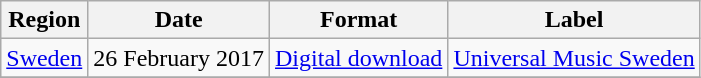<table class=wikitable>
<tr>
<th>Region</th>
<th>Date</th>
<th>Format</th>
<th>Label</th>
</tr>
<tr>
<td><a href='#'>Sweden</a></td>
<td>26 February 2017</td>
<td><a href='#'>Digital download</a></td>
<td><a href='#'>Universal Music Sweden</a></td>
</tr>
<tr>
</tr>
</table>
